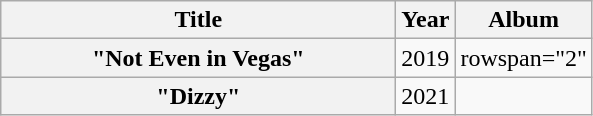<table class="wikitable plainrowheaders" style="text-align:center;">
<tr>
<th scope="col" style="width:16em;">Title</th>
<th scope="col" style="width:1em;">Year</th>
<th scope="col">Album</th>
</tr>
<tr>
<th scope="row">"Not Even in Vegas"<br></th>
<td>2019</td>
<td>rowspan="2" </td>
</tr>
<tr>
<th scope="row">"Dizzy" <br></th>
<td>2021</td>
</tr>
</table>
